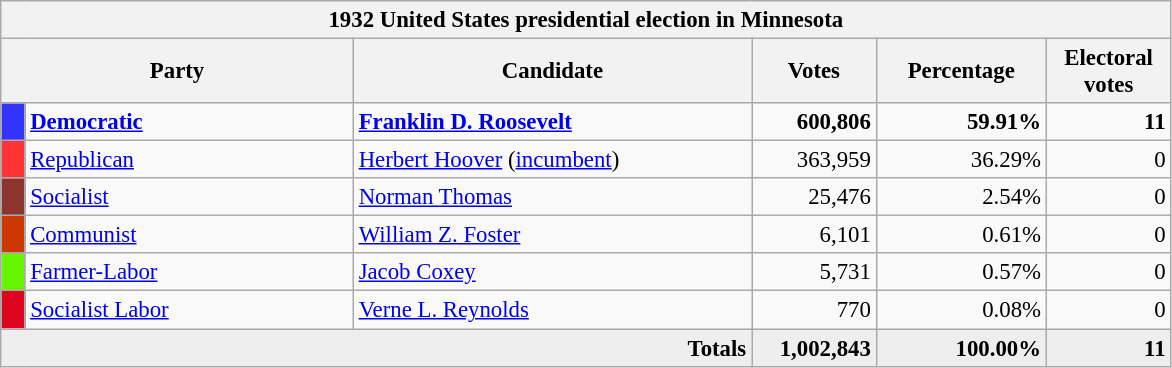<table class="wikitable" style="font-size: 95%;">
<tr>
<th colspan="6">1932 United States presidential election in Minnesota</th>
</tr>
<tr>
<th colspan="2" style="width: 15em">Party</th>
<th style="width: 17em">Candidate</th>
<th style="width: 5em">Votes</th>
<th style="width: 7em">Percentage</th>
<th style="width: 5em">Electoral votes</th>
</tr>
<tr>
<th style="background-color:#3333FF; width: 3px"></th>
<td style="width: 130px"><strong><a href='#'>Democratic</a></strong></td>
<td><strong><a href='#'>Franklin D. Roosevelt</a></strong></td>
<td align="right"><strong>600,806</strong></td>
<td align="right"><strong>59.91%</strong></td>
<td align="right"><strong>11</strong></td>
</tr>
<tr>
<th style="background-color:#FF3333; width: 3px"></th>
<td style="width: 130px"><a href='#'>Republican</a></td>
<td><a href='#'>Herbert Hoover</a> (<a href='#'>incumbent</a>)</td>
<td align="right">363,959</td>
<td align="right">36.29%</td>
<td align="right">0</td>
</tr>
<tr>
<th style="background-color:#8D342E; width: 3px"></th>
<td style="width: 130px"><a href='#'>Socialist</a></td>
<td><a href='#'>Norman Thomas</a></td>
<td align="right">25,476</td>
<td align="right">2.54%</td>
<td align="right">0</td>
</tr>
<tr>
<th style="background-color:#CD3700; width: 3px"></th>
<td style="width: 130px"><a href='#'>Communist</a></td>
<td><a href='#'>William Z. Foster</a></td>
<td align="right">6,101</td>
<td align="right">0.61%</td>
<td align="right">0</td>
</tr>
<tr>
<th style="background-color:#66F500; width: 3px"></th>
<td style="width: 130px"><a href='#'>Farmer-Labor</a></td>
<td><a href='#'>Jacob Coxey</a></td>
<td align="right">5,731</td>
<td align="right">0.57%</td>
<td align="right">0</td>
</tr>
<tr>
<th style="background-color:#DD051D; width: 3px"></th>
<td style="width: 130px"><a href='#'>Socialist Labor</a></td>
<td><a href='#'>Verne L. Reynolds</a></td>
<td align="right">770</td>
<td align="right">0.08%</td>
<td align="right">0</td>
</tr>
<tr bgcolor="#EEEEEE">
<td colspan="3" align="right"><strong>Totals</strong></td>
<td align="right"><strong>1,002,843</strong></td>
<td align="right"><strong>100.00%</strong></td>
<td align="right"><strong>11</strong></td>
</tr>
</table>
